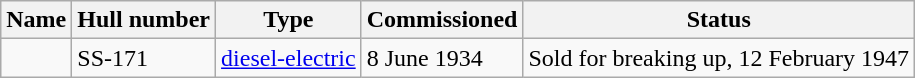<table class="wikitable">
<tr>
<th>Name</th>
<th>Hull number</th>
<th>Type</th>
<th>Commissioned</th>
<th>Status</th>
</tr>
<tr>
<td></td>
<td>SS-171</td>
<td><a href='#'>diesel-electric</a></td>
<td>8 June 1934</td>
<td>Sold for breaking up, 12 February 1947</td>
</tr>
</table>
